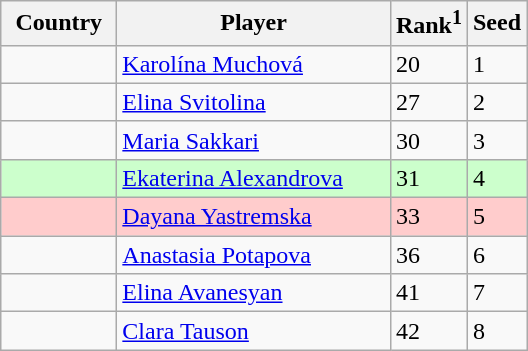<table class="sortable wikitable">
<tr>
<th width="70">Country</th>
<th width="175">Player</th>
<th>Rank<sup>1</sup></th>
<th>Seed</th>
</tr>
<tr>
<td></td>
<td><a href='#'>Karolína Muchová</a></td>
<td>20</td>
<td>1</td>
</tr>
<tr>
<td></td>
<td><a href='#'>Elina Svitolina</a></td>
<td>27</td>
<td>2</td>
</tr>
<tr>
<td></td>
<td><a href='#'>Maria Sakkari</a></td>
<td>30</td>
<td>3</td>
</tr>
<tr style="background:#cfc;">
<td></td>
<td><a href='#'>Ekaterina Alexandrova</a></td>
<td>31</td>
<td>4</td>
</tr>
<tr style="background:#fcc;">
<td></td>
<td><a href='#'>Dayana Yastremska</a></td>
<td>33</td>
<td>5</td>
</tr>
<tr>
<td></td>
<td><a href='#'>Anastasia Potapova</a></td>
<td>36</td>
<td>6</td>
</tr>
<tr>
<td></td>
<td><a href='#'>Elina Avanesyan</a></td>
<td>41</td>
<td>7</td>
</tr>
<tr>
<td></td>
<td><a href='#'>Clara Tauson</a></td>
<td>42</td>
<td>8</td>
</tr>
</table>
